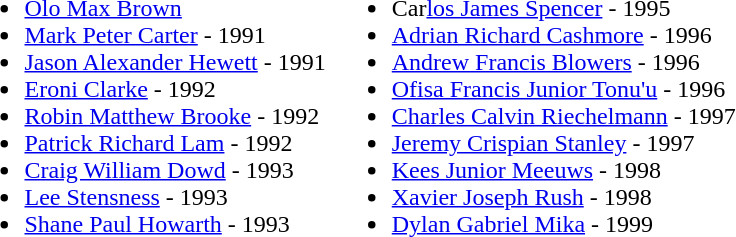<table border="0">
<tr valign="top">
<td><br><ul><li><a href='#'>Olo Max Brown</a></li><li><a href='#'>Mark Peter Carter</a> - 1991</li><li><a href='#'>Jason Alexander Hewett</a> - 1991</li><li><a href='#'>Eroni Clarke</a> - 1992</li><li><a href='#'>Robin Matthew Brooke</a> - 1992</li><li><a href='#'>Patrick Richard Lam</a> - 1992</li><li><a href='#'>Craig William Dowd</a> - 1993</li><li><a href='#'>Lee Stensness</a> - 1993</li><li><a href='#'>Shane Paul Howarth</a> - 1993</li></ul></td>
<td><br><ul><li>Car<a href='#'>los James Spencer</a> - 1995</li><li><a href='#'>Adrian Richard Cashmore</a> - 1996</li><li><a href='#'>Andrew Francis Blowers</a> - 1996</li><li><a href='#'>Ofisa Francis Junior Tonu'u</a> - 1996</li><li><a href='#'>Charles Calvin Riechelmann</a> - 1997</li><li><a href='#'>Jeremy Crispian Stanley</a> - 1997</li><li><a href='#'>Kees Junior Meeuws</a> - 1998</li><li><a href='#'>Xavier Joseph Rush</a> - 1998</li><li><a href='#'>Dylan Gabriel Mika</a> - 1999</li></ul></td>
</tr>
</table>
